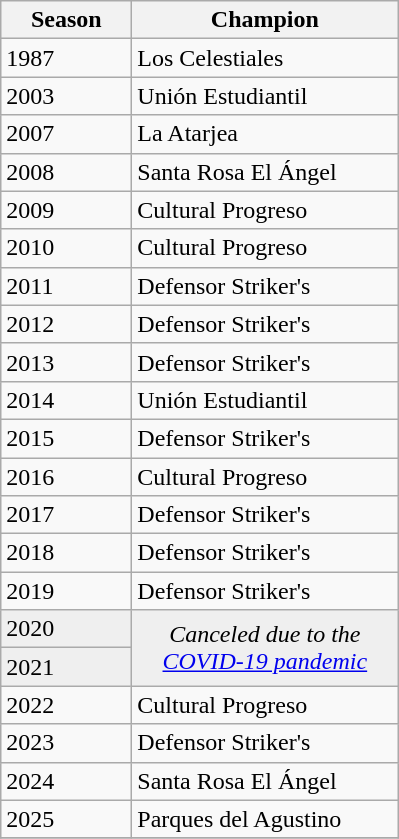<table class="wikitable sortable">
<tr>
<th width=80px>Season</th>
<th width=170px>Champion</th>
</tr>
<tr>
<td>1987</td>
<td>Los Celestiales</td>
</tr>
<tr>
<td>2003</td>
<td>Unión Estudiantil</td>
</tr>
<tr>
<td>2007</td>
<td>La Atarjea</td>
</tr>
<tr>
<td>2008</td>
<td>Santa Rosa El Ángel</td>
</tr>
<tr>
<td>2009</td>
<td>Cultural Progreso</td>
</tr>
<tr>
<td>2010</td>
<td>Cultural Progreso</td>
</tr>
<tr>
<td>2011</td>
<td>Defensor Striker's</td>
</tr>
<tr>
<td>2012</td>
<td>Defensor Striker's</td>
</tr>
<tr>
<td>2013</td>
<td>Defensor Striker's</td>
</tr>
<tr>
<td>2014</td>
<td>Unión Estudiantil</td>
</tr>
<tr>
<td>2015</td>
<td>Defensor Striker's</td>
</tr>
<tr>
<td>2016</td>
<td>Cultural Progreso</td>
</tr>
<tr>
<td>2017</td>
<td>Defensor Striker's</td>
</tr>
<tr>
<td>2018</td>
<td>Defensor Striker's</td>
</tr>
<tr>
<td>2019</td>
<td>Defensor Striker's</td>
</tr>
<tr bgcolor=#efefef>
<td>2020</td>
<td rowspan=2 colspan="2" align=center><em>Canceled due to the <a href='#'>COVID-19 pandemic</a></em></td>
</tr>
<tr bgcolor=#efefef>
<td>2021</td>
</tr>
<tr>
<td>2022</td>
<td>Cultural Progreso</td>
</tr>
<tr>
<td>2023</td>
<td>Defensor Striker's</td>
</tr>
<tr>
<td>2024</td>
<td>Santa Rosa El Ángel</td>
</tr>
<tr>
<td>2025</td>
<td>Parques del Agustino</td>
</tr>
<tr>
</tr>
</table>
